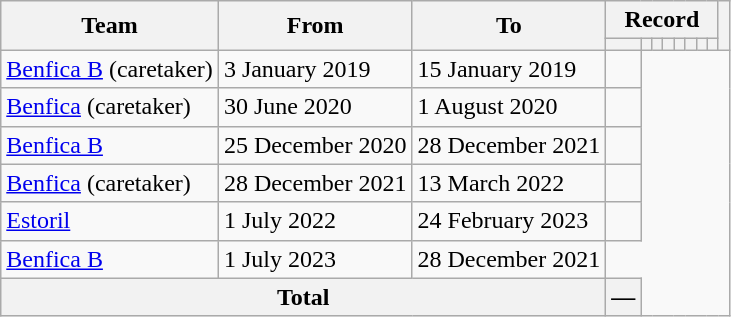<table class="wikitable" style="text-align: center">
<tr>
<th rowspan="2">Team</th>
<th rowspan="2">From</th>
<th rowspan="2">To</th>
<th colspan="8">Record</th>
<th rowspan=2></th>
</tr>
<tr>
<th></th>
<th></th>
<th></th>
<th></th>
<th></th>
<th></th>
<th></th>
<th></th>
</tr>
<tr>
<td align=left><a href='#'>Benfica B</a> (caretaker)</td>
<td align=left>3 January 2019</td>
<td align=left>15 January 2019<br></td>
<td></td>
</tr>
<tr>
<td align=left><a href='#'>Benfica</a> (caretaker)</td>
<td align=left>30 June 2020</td>
<td align=left>1 August 2020<br></td>
<td></td>
</tr>
<tr>
<td align=left><a href='#'>Benfica B</a></td>
<td align=left>25 December 2020</td>
<td align=left>28 December 2021<br></td>
<td></td>
</tr>
<tr>
<td align=left><a href='#'>Benfica</a> (caretaker)</td>
<td align=left>28 December 2021</td>
<td align=left>13 March 2022<br></td>
<td></td>
</tr>
<tr>
<td align=left><a href='#'>Estoril</a></td>
<td align=left>1 July 2022</td>
<td align=left>24 February 2023<br></td>
<td></td>
</tr>
<tr>
<td align=left><a href='#'>Benfica B</a></td>
<td align=left>1 July 2023</td>
<td align=left>28 December 2021<br></td>
</tr>
<tr>
<th colspan="3">Total<br></th>
<th>—</th>
</tr>
</table>
